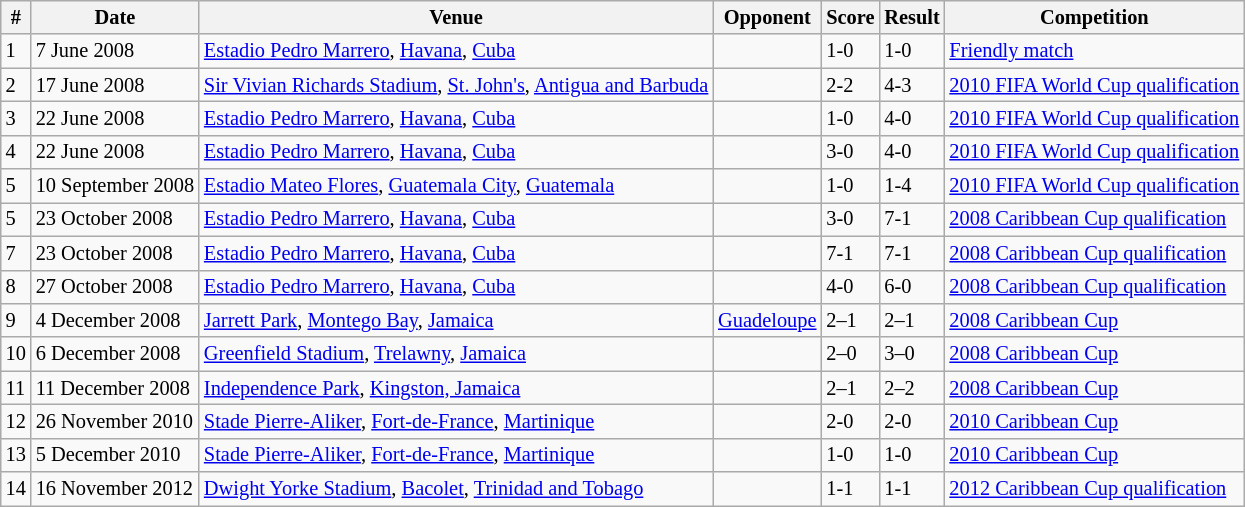<table class="wikitable" style="font-size:85%;">
<tr>
<th>#</th>
<th>Date</th>
<th>Venue</th>
<th>Opponent</th>
<th>Score</th>
<th>Result</th>
<th>Competition</th>
</tr>
<tr>
<td>1</td>
<td>7 June 2008</td>
<td><a href='#'>Estadio Pedro Marrero</a>, <a href='#'>Havana</a>, <a href='#'>Cuba</a></td>
<td></td>
<td>1-0</td>
<td>1-0</td>
<td><a href='#'>Friendly match</a></td>
</tr>
<tr>
<td>2</td>
<td>17 June 2008</td>
<td><a href='#'>Sir Vivian Richards Stadium</a>, <a href='#'>St. John's</a>, <a href='#'>Antigua and Barbuda</a></td>
<td></td>
<td>2-2</td>
<td>4-3</td>
<td><a href='#'>2010 FIFA World Cup qualification</a></td>
</tr>
<tr>
<td>3</td>
<td>22 June 2008</td>
<td><a href='#'>Estadio Pedro Marrero</a>, <a href='#'>Havana</a>, <a href='#'>Cuba</a></td>
<td></td>
<td>1-0</td>
<td>4-0</td>
<td><a href='#'>2010 FIFA World Cup qualification</a></td>
</tr>
<tr>
<td>4</td>
<td>22 June 2008</td>
<td><a href='#'>Estadio Pedro Marrero</a>, <a href='#'>Havana</a>, <a href='#'>Cuba</a></td>
<td></td>
<td>3-0</td>
<td>4-0</td>
<td><a href='#'>2010 FIFA World Cup qualification</a></td>
</tr>
<tr>
<td>5</td>
<td>10 September 2008</td>
<td><a href='#'>Estadio Mateo Flores</a>, <a href='#'>Guatemala City</a>, <a href='#'>Guatemala</a></td>
<td></td>
<td>1-0</td>
<td>1-4</td>
<td><a href='#'>2010 FIFA World Cup qualification</a></td>
</tr>
<tr>
<td>5</td>
<td>23 October 2008</td>
<td><a href='#'>Estadio Pedro Marrero</a>, <a href='#'>Havana</a>, <a href='#'>Cuba</a></td>
<td></td>
<td>3-0</td>
<td>7-1</td>
<td><a href='#'>2008 Caribbean Cup qualification</a></td>
</tr>
<tr>
<td>7</td>
<td>23 October 2008</td>
<td><a href='#'>Estadio Pedro Marrero</a>, <a href='#'>Havana</a>, <a href='#'>Cuba</a></td>
<td></td>
<td>7-1</td>
<td>7-1</td>
<td><a href='#'>2008 Caribbean Cup qualification</a></td>
</tr>
<tr>
<td>8</td>
<td>27 October 2008</td>
<td><a href='#'>Estadio Pedro Marrero</a>, <a href='#'>Havana</a>, <a href='#'>Cuba</a></td>
<td></td>
<td>4-0</td>
<td>6-0</td>
<td><a href='#'>2008 Caribbean Cup qualification</a></td>
</tr>
<tr>
<td>9</td>
<td>4 December 2008</td>
<td><a href='#'>Jarrett Park</a>, <a href='#'>Montego Bay</a>, <a href='#'>Jamaica</a></td>
<td> <a href='#'>Guadeloupe</a></td>
<td>2–1</td>
<td>2–1</td>
<td><a href='#'>2008 Caribbean Cup</a></td>
</tr>
<tr>
<td>10</td>
<td>6 December 2008</td>
<td><a href='#'>Greenfield Stadium</a>, <a href='#'>Trelawny</a>, <a href='#'>Jamaica</a></td>
<td></td>
<td>2–0</td>
<td>3–0</td>
<td><a href='#'>2008 Caribbean Cup</a></td>
</tr>
<tr>
<td>11</td>
<td>11 December 2008</td>
<td><a href='#'>Independence Park</a>, <a href='#'>Kingston, Jamaica</a></td>
<td></td>
<td>2–1</td>
<td>2–2</td>
<td><a href='#'>2008 Caribbean Cup</a></td>
</tr>
<tr>
<td>12</td>
<td>26 November 2010</td>
<td><a href='#'>Stade Pierre-Aliker</a>, <a href='#'>Fort-de-France</a>, <a href='#'>Martinique</a></td>
<td></td>
<td>2-0</td>
<td>2-0</td>
<td><a href='#'>2010 Caribbean Cup</a></td>
</tr>
<tr>
<td>13</td>
<td>5 December 2010</td>
<td><a href='#'>Stade Pierre-Aliker</a>, <a href='#'>Fort-de-France</a>, <a href='#'>Martinique</a></td>
<td></td>
<td>1-0</td>
<td>1-0</td>
<td><a href='#'>2010 Caribbean Cup</a></td>
</tr>
<tr>
<td>14</td>
<td>16 November 2012</td>
<td><a href='#'>Dwight Yorke Stadium</a>, <a href='#'>Bacolet</a>, <a href='#'>Trinidad and Tobago</a></td>
<td></td>
<td>1-1</td>
<td>1-1</td>
<td><a href='#'>2012 Caribbean Cup qualification</a></td>
</tr>
</table>
